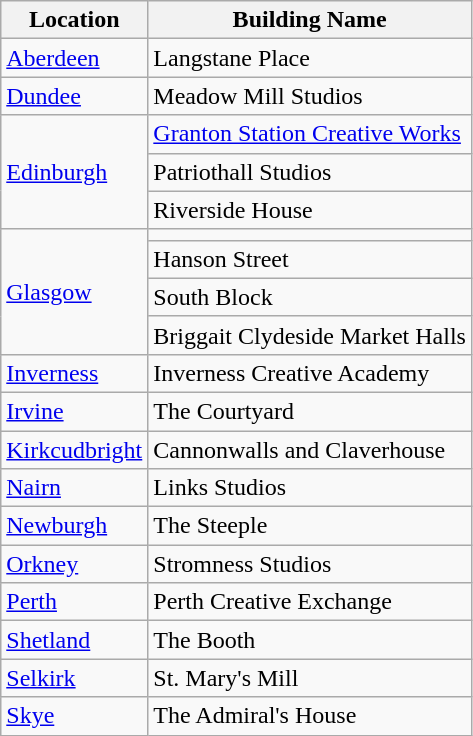<table class="wikitable">
<tr>
<th>Location</th>
<th>Building Name</th>
</tr>
<tr>
<td><a href='#'>Aberdeen</a></td>
<td>Langstane Place</td>
</tr>
<tr>
<td><a href='#'>Dundee</a></td>
<td>Meadow Mill Studios</td>
</tr>
<tr>
<td rowspan="3"><a href='#'>Edinburgh</a></td>
<td><a href='#'>Granton Station Creative Works</a></td>
</tr>
<tr>
<td>Patriothall Studios</td>
</tr>
<tr>
<td>Riverside House</td>
</tr>
<tr>
<td rowspan="4"><a href='#'>Glasgow</a></td>
<td></td>
</tr>
<tr>
<td>Hanson Street</td>
</tr>
<tr>
<td>South Block</td>
</tr>
<tr>
<td>Briggait Clydeside Market Halls</td>
</tr>
<tr>
<td><a href='#'>Inverness</a></td>
<td>Inverness Creative Academy</td>
</tr>
<tr>
<td><a href='#'>Irvine</a></td>
<td>The Courtyard</td>
</tr>
<tr>
<td><a href='#'>Kirkcudbright</a></td>
<td>Cannonwalls and Claverhouse</td>
</tr>
<tr>
<td><a href='#'>Nairn</a></td>
<td>Links Studios</td>
</tr>
<tr>
<td><a href='#'>Newburgh</a></td>
<td>The Steeple</td>
</tr>
<tr>
<td><a href='#'>Orkney</a></td>
<td>Stromness Studios</td>
</tr>
<tr>
<td><a href='#'>Perth</a></td>
<td>Perth Creative Exchange</td>
</tr>
<tr>
<td><a href='#'>Shetland</a></td>
<td>The Booth</td>
</tr>
<tr>
<td><a href='#'>Selkirk</a></td>
<td>St. Mary's Mill</td>
</tr>
<tr>
<td><a href='#'>Skye</a></td>
<td>The Admiral's House</td>
</tr>
</table>
